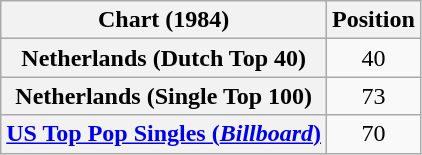<table class="wikitable plainrowheaders" style="text-align:center">
<tr>
<th>Chart (1984)</th>
<th>Position</th>
</tr>
<tr>
<th scope="row">Netherlands (Dutch Top 40)</th>
<td>40</td>
</tr>
<tr>
<th scope="row">Netherlands (Single Top 100)</th>
<td>73</td>
</tr>
<tr>
<th scope="row"><a href='#'>US Top Pop Singles (<em>Billboard</em>)</a></th>
<td>70</td>
</tr>
</table>
